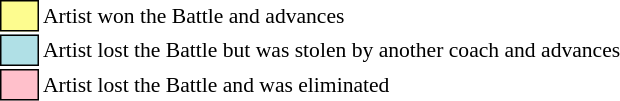<table class="toccolours" style="font-size: 90%; white-space: nowrap;">
<tr>
<td style="background-color:#fdfc8f; border: 1px solid black">      </td>
<td>Artist won the Battle and advances</td>
</tr>
<tr>
<td style="background-color:#B0E0E6;; border: 1px solid black">      </td>
<td>Artist lost the Battle but was stolen by another coach and advances</td>
</tr>
<tr>
<td style="background-color:pink; border: 1px solid black">      </td>
<td>Artist lost the Battle and was eliminated</td>
</tr>
<tr>
</tr>
</table>
